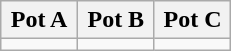<table class="wikitable">
<tr style="text-align:center">
<th width="30%">Pot A</th>
<th width="30%">Pot B</th>
<th width="30%">Pot C</th>
</tr>
<tr style="vertical-align:top">
<td></td>
<td></td>
<td></td>
</tr>
</table>
